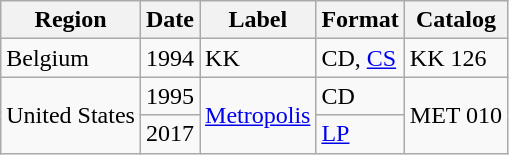<table class="wikitable">
<tr>
<th>Region</th>
<th>Date</th>
<th>Label</th>
<th>Format</th>
<th>Catalog</th>
</tr>
<tr>
<td>Belgium</td>
<td>1994</td>
<td>KK</td>
<td>CD, <a href='#'>CS</a></td>
<td>KK 126</td>
</tr>
<tr>
<td rowspan="2">United States</td>
<td>1995</td>
<td rowspan="2"><a href='#'>Metropolis</a></td>
<td>CD</td>
<td rowspan="2">MET 010</td>
</tr>
<tr>
<td>2017</td>
<td><a href='#'>LP</a></td>
</tr>
</table>
